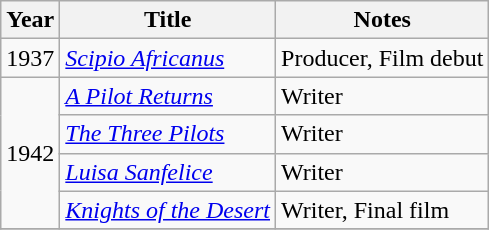<table class="wikitable">
<tr>
<th>Year</th>
<th>Title</th>
<th>Notes</th>
</tr>
<tr>
<td>1937</td>
<td><em><a href='#'>Scipio Africanus</a></em></td>
<td>Producer, Film debut</td>
</tr>
<tr>
<td rowspan=4>1942</td>
<td><em><a href='#'>A Pilot Returns</a></em></td>
<td>Writer</td>
</tr>
<tr>
<td><em><a href='#'>The Three Pilots</a></em></td>
<td>Writer</td>
</tr>
<tr>
<td><em><a href='#'>Luisa Sanfelice</a></em></td>
<td>Writer</td>
</tr>
<tr>
<td><em><a href='#'>Knights of the Desert</a></em></td>
<td>Writer, Final film</td>
</tr>
<tr>
</tr>
</table>
